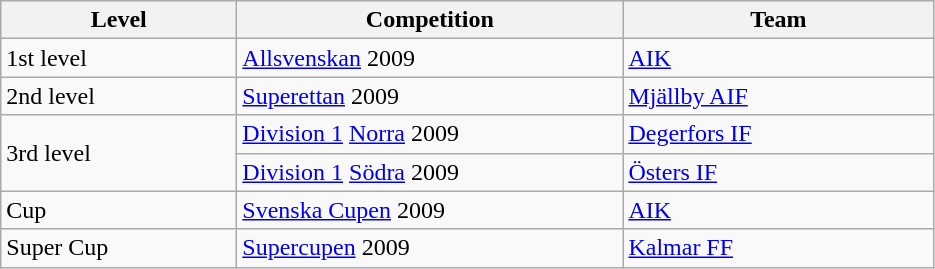<table class="wikitable" style="text-align: left;">
<tr>
<th style="width: 150px;">Level</th>
<th style="width: 250px;">Competition</th>
<th style="width: 200px;">Team</th>
</tr>
<tr>
<td>1st level</td>
<td><a href='#'>Allsvenskan</a> 2009</td>
<td><a href='#'>AIK</a></td>
</tr>
<tr>
<td>2nd level</td>
<td><a href='#'>Superettan</a> 2009</td>
<td><a href='#'>Mjällby AIF</a></td>
</tr>
<tr>
<td rowspan="2">3rd level</td>
<td><a href='#'>Division 1</a> <a href='#'>Norra</a> 2009</td>
<td><a href='#'>Degerfors IF</a></td>
</tr>
<tr>
<td><a href='#'>Division 1</a> <a href='#'>Södra</a> 2009</td>
<td><a href='#'>Östers IF</a></td>
</tr>
<tr>
<td>Cup</td>
<td><a href='#'>Svenska Cupen</a> 2009</td>
<td><a href='#'>AIK</a></td>
</tr>
<tr>
<td>Super Cup</td>
<td><a href='#'>Supercupen</a> 2009</td>
<td><a href='#'>Kalmar FF</a></td>
</tr>
</table>
